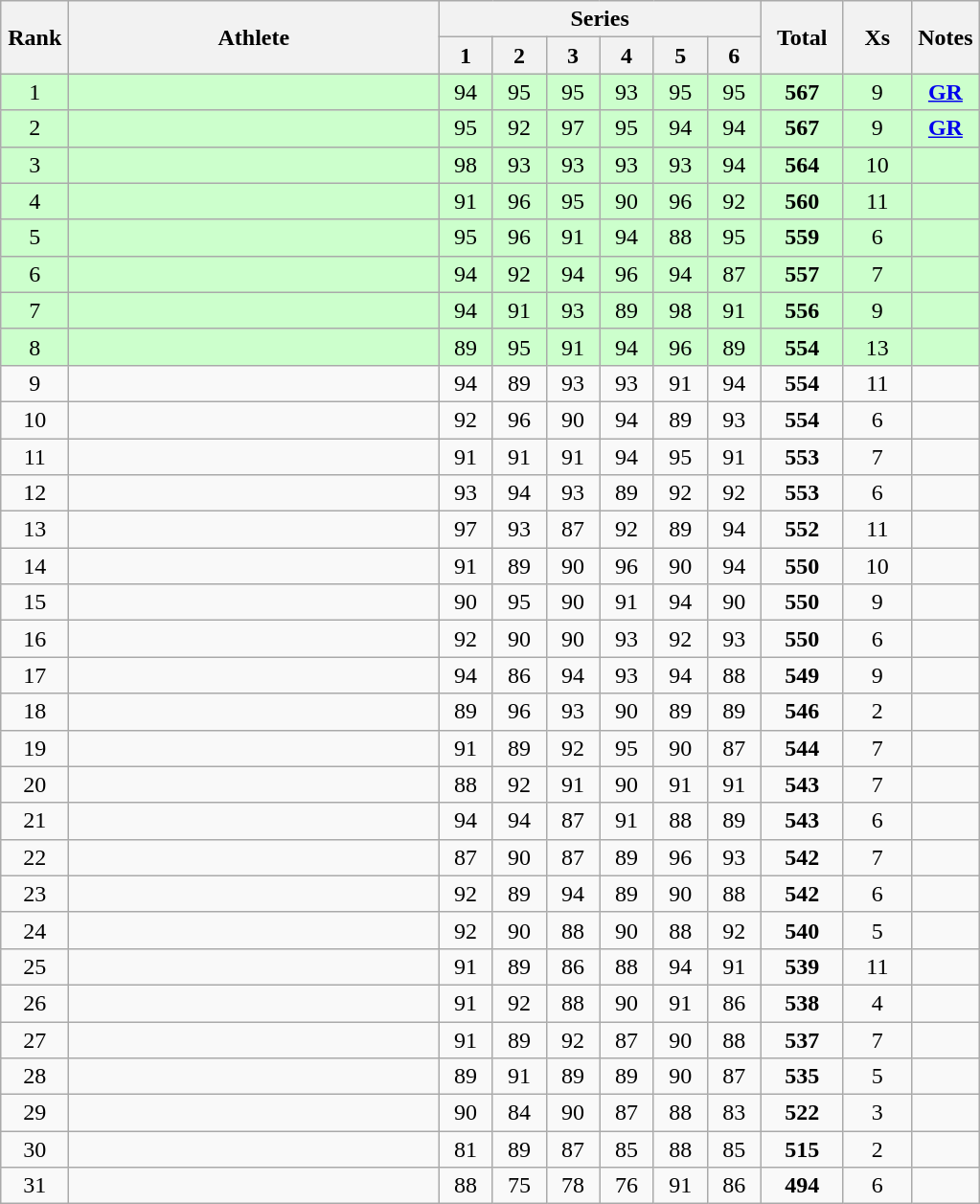<table class="wikitable" style="text-align:center">
<tr>
<th rowspan=2 width=40>Rank</th>
<th rowspan=2 width=250>Athlete</th>
<th colspan=6>Series</th>
<th rowspan=2 width=50>Total</th>
<th rowspan=2 width=40>Xs</th>
<th rowspan=2 width=40>Notes</th>
</tr>
<tr>
<th width=30>1</th>
<th width=30>2</th>
<th width=30>3</th>
<th width=30>4</th>
<th width=30>5</th>
<th width=30>6</th>
</tr>
<tr bgcolor=ccffcc>
<td>1</td>
<td align=left></td>
<td>94</td>
<td>95</td>
<td>95</td>
<td>93</td>
<td>95</td>
<td>95</td>
<td><strong>567</strong></td>
<td>9</td>
<td><strong><a href='#'>GR</a></strong></td>
</tr>
<tr bgcolor=ccffcc>
<td>2</td>
<td align=left></td>
<td>95</td>
<td>92</td>
<td>97</td>
<td>95</td>
<td>94</td>
<td>94</td>
<td><strong>567</strong></td>
<td>9</td>
<td><strong><a href='#'>GR</a></strong></td>
</tr>
<tr bgcolor=ccffcc>
<td>3</td>
<td align=left></td>
<td>98</td>
<td>93</td>
<td>93</td>
<td>93</td>
<td>93</td>
<td>94</td>
<td><strong>564</strong></td>
<td>10</td>
<td></td>
</tr>
<tr bgcolor=ccffcc>
<td>4</td>
<td align=left></td>
<td>91</td>
<td>96</td>
<td>95</td>
<td>90</td>
<td>96</td>
<td>92</td>
<td><strong>560</strong></td>
<td>11</td>
<td></td>
</tr>
<tr bgcolor=ccffcc>
<td>5</td>
<td align=left></td>
<td>95</td>
<td>96</td>
<td>91</td>
<td>94</td>
<td>88</td>
<td>95</td>
<td><strong>559</strong></td>
<td>6</td>
<td></td>
</tr>
<tr bgcolor=ccffcc>
<td>6</td>
<td align=left></td>
<td>94</td>
<td>92</td>
<td>94</td>
<td>96</td>
<td>94</td>
<td>87</td>
<td><strong>557</strong></td>
<td>7</td>
<td></td>
</tr>
<tr bgcolor=ccffcc>
<td>7</td>
<td align=left></td>
<td>94</td>
<td>91</td>
<td>93</td>
<td>89</td>
<td>98</td>
<td>91</td>
<td><strong>556</strong></td>
<td>9</td>
<td></td>
</tr>
<tr bgcolor=ccffcc>
<td>8</td>
<td align=left></td>
<td>89</td>
<td>95</td>
<td>91</td>
<td>94</td>
<td>96</td>
<td>89</td>
<td><strong>554</strong></td>
<td>13</td>
<td></td>
</tr>
<tr>
<td>9</td>
<td align=left></td>
<td>94</td>
<td>89</td>
<td>93</td>
<td>93</td>
<td>91</td>
<td>94</td>
<td><strong>554</strong></td>
<td>11</td>
<td></td>
</tr>
<tr>
<td>10</td>
<td align=left></td>
<td>92</td>
<td>96</td>
<td>90</td>
<td>94</td>
<td>89</td>
<td>93</td>
<td><strong>554</strong></td>
<td>6</td>
<td></td>
</tr>
<tr>
<td>11</td>
<td align=left></td>
<td>91</td>
<td>91</td>
<td>91</td>
<td>94</td>
<td>95</td>
<td>91</td>
<td><strong>553</strong></td>
<td>7</td>
<td></td>
</tr>
<tr>
<td>12</td>
<td align=left></td>
<td>93</td>
<td>94</td>
<td>93</td>
<td>89</td>
<td>92</td>
<td>92</td>
<td><strong>553</strong></td>
<td>6</td>
<td></td>
</tr>
<tr>
<td>13</td>
<td align=left></td>
<td>97</td>
<td>93</td>
<td>87</td>
<td>92</td>
<td>89</td>
<td>94</td>
<td><strong>552</strong></td>
<td>11</td>
<td></td>
</tr>
<tr>
<td>14</td>
<td align=left></td>
<td>91</td>
<td>89</td>
<td>90</td>
<td>96</td>
<td>90</td>
<td>94</td>
<td><strong>550</strong></td>
<td>10</td>
<td></td>
</tr>
<tr>
<td>15</td>
<td align=left></td>
<td>90</td>
<td>95</td>
<td>90</td>
<td>91</td>
<td>94</td>
<td>90</td>
<td><strong>550</strong></td>
<td>9</td>
<td></td>
</tr>
<tr>
<td>16</td>
<td align=left></td>
<td>92</td>
<td>90</td>
<td>90</td>
<td>93</td>
<td>92</td>
<td>93</td>
<td><strong>550</strong></td>
<td>6</td>
<td></td>
</tr>
<tr>
<td>17</td>
<td align=left></td>
<td>94</td>
<td>86</td>
<td>94</td>
<td>93</td>
<td>94</td>
<td>88</td>
<td><strong>549</strong></td>
<td>9</td>
<td></td>
</tr>
<tr>
<td>18</td>
<td align=left></td>
<td>89</td>
<td>96</td>
<td>93</td>
<td>90</td>
<td>89</td>
<td>89</td>
<td><strong>546</strong></td>
<td>2</td>
<td></td>
</tr>
<tr>
<td>19</td>
<td align=left></td>
<td>91</td>
<td>89</td>
<td>92</td>
<td>95</td>
<td>90</td>
<td>87</td>
<td><strong>544</strong></td>
<td>7</td>
<td></td>
</tr>
<tr>
<td>20</td>
<td align=left></td>
<td>88</td>
<td>92</td>
<td>91</td>
<td>90</td>
<td>91</td>
<td>91</td>
<td><strong>543</strong></td>
<td>7</td>
<td></td>
</tr>
<tr>
<td>21</td>
<td align=left></td>
<td>94</td>
<td>94</td>
<td>87</td>
<td>91</td>
<td>88</td>
<td>89</td>
<td><strong>543</strong></td>
<td>6</td>
<td></td>
</tr>
<tr>
<td>22</td>
<td align=left></td>
<td>87</td>
<td>90</td>
<td>87</td>
<td>89</td>
<td>96</td>
<td>93</td>
<td><strong>542</strong></td>
<td>7</td>
<td></td>
</tr>
<tr>
<td>23</td>
<td align=left></td>
<td>92</td>
<td>89</td>
<td>94</td>
<td>89</td>
<td>90</td>
<td>88</td>
<td><strong>542</strong></td>
<td>6</td>
<td></td>
</tr>
<tr>
<td>24</td>
<td align=left></td>
<td>92</td>
<td>90</td>
<td>88</td>
<td>90</td>
<td>88</td>
<td>92</td>
<td><strong>540</strong></td>
<td>5</td>
<td></td>
</tr>
<tr>
<td>25</td>
<td align=left></td>
<td>91</td>
<td>89</td>
<td>86</td>
<td>88</td>
<td>94</td>
<td>91</td>
<td><strong>539</strong></td>
<td>11</td>
<td></td>
</tr>
<tr>
<td>26</td>
<td align=left></td>
<td>91</td>
<td>92</td>
<td>88</td>
<td>90</td>
<td>91</td>
<td>86</td>
<td><strong>538</strong></td>
<td>4</td>
<td></td>
</tr>
<tr>
<td>27</td>
<td align=left></td>
<td>91</td>
<td>89</td>
<td>92</td>
<td>87</td>
<td>90</td>
<td>88</td>
<td><strong>537</strong></td>
<td>7</td>
<td></td>
</tr>
<tr>
<td>28</td>
<td align=left></td>
<td>89</td>
<td>91</td>
<td>89</td>
<td>89</td>
<td>90</td>
<td>87</td>
<td><strong>535</strong></td>
<td>5</td>
<td></td>
</tr>
<tr>
<td>29</td>
<td align=left></td>
<td>90</td>
<td>84</td>
<td>90</td>
<td>87</td>
<td>88</td>
<td>83</td>
<td><strong>522</strong></td>
<td>3</td>
<td></td>
</tr>
<tr>
<td>30</td>
<td align=left></td>
<td>81</td>
<td>89</td>
<td>87</td>
<td>85</td>
<td>88</td>
<td>85</td>
<td><strong>515</strong></td>
<td>2</td>
<td></td>
</tr>
<tr>
<td>31</td>
<td align=left></td>
<td>88</td>
<td>75</td>
<td>78</td>
<td>76</td>
<td>91</td>
<td>86</td>
<td><strong>494</strong></td>
<td>6</td>
<td></td>
</tr>
</table>
